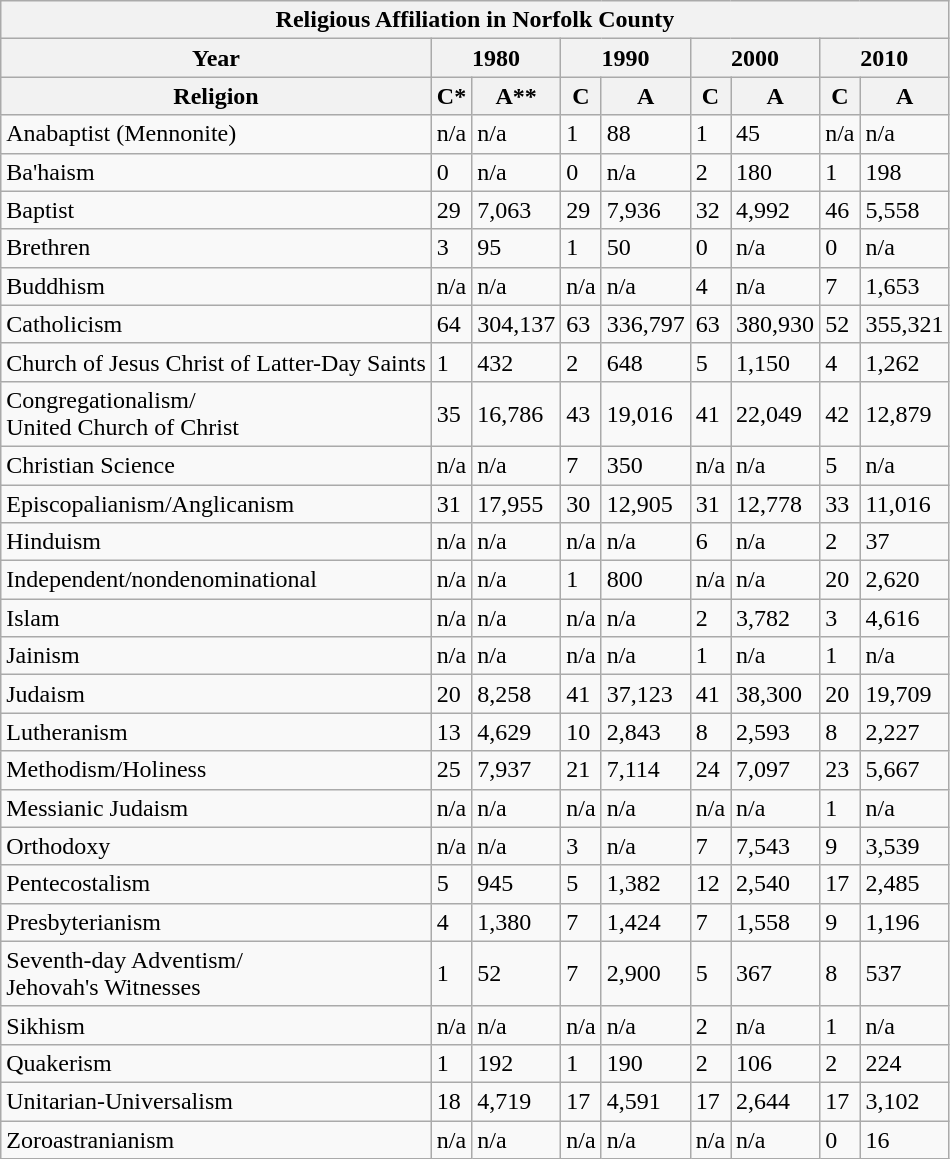<table class="wikitable">
<tr>
<th colspan="9">Religious Affiliation in Norfolk County</th>
</tr>
<tr>
<th>Year</th>
<th colspan="2">1980</th>
<th colspan="2">1990</th>
<th colspan="2">2000</th>
<th colspan="2">2010</th>
</tr>
<tr>
<th>Religion</th>
<th>C*</th>
<th>A**</th>
<th>C</th>
<th>A</th>
<th>C</th>
<th>A</th>
<th>C</th>
<th>A</th>
</tr>
<tr>
<td>Anabaptist (Mennonite)</td>
<td>n/a</td>
<td>n/a</td>
<td>1</td>
<td>88</td>
<td>1</td>
<td>45</td>
<td>n/a</td>
<td>n/a</td>
</tr>
<tr>
<td>Ba'haism</td>
<td>0</td>
<td>n/a</td>
<td>0</td>
<td>n/a</td>
<td>2</td>
<td>180</td>
<td>1</td>
<td>198</td>
</tr>
<tr>
<td>Baptist</td>
<td>29</td>
<td>7,063</td>
<td>29</td>
<td>7,936</td>
<td>32</td>
<td>4,992</td>
<td>46</td>
<td>5,558</td>
</tr>
<tr>
<td>Brethren</td>
<td>3</td>
<td>95</td>
<td>1</td>
<td>50</td>
<td>0</td>
<td>n/a</td>
<td>0</td>
<td>n/a</td>
</tr>
<tr>
<td>Buddhism</td>
<td>n/a</td>
<td>n/a</td>
<td>n/a</td>
<td>n/a</td>
<td>4</td>
<td>n/a</td>
<td>7</td>
<td>1,653</td>
</tr>
<tr>
<td>Catholicism</td>
<td>64</td>
<td>304,137</td>
<td>63</td>
<td>336,797</td>
<td>63</td>
<td>380,930</td>
<td>52</td>
<td>355,321</td>
</tr>
<tr>
<td>Church of Jesus Christ of Latter-Day Saints</td>
<td>1</td>
<td>432</td>
<td>2</td>
<td>648</td>
<td>5</td>
<td>1,150</td>
<td>4</td>
<td>1,262</td>
</tr>
<tr>
<td>Congregationalism/<br>United Church of Christ</td>
<td>35</td>
<td>16,786</td>
<td>43</td>
<td>19,016</td>
<td>41</td>
<td>22,049</td>
<td>42</td>
<td>12,879</td>
</tr>
<tr>
<td>Christian Science</td>
<td>n/a</td>
<td>n/a</td>
<td>7</td>
<td>350</td>
<td>n/a</td>
<td>n/a</td>
<td>5</td>
<td>n/a</td>
</tr>
<tr>
<td>Episcopalianism/Anglicanism</td>
<td>31</td>
<td>17,955</td>
<td>30</td>
<td>12,905</td>
<td>31</td>
<td>12,778</td>
<td>33</td>
<td>11,016</td>
</tr>
<tr>
<td>Hinduism</td>
<td>n/a</td>
<td>n/a</td>
<td>n/a</td>
<td>n/a</td>
<td>6</td>
<td>n/a</td>
<td>2</td>
<td>37</td>
</tr>
<tr>
<td>Independent/nondenominational</td>
<td>n/a</td>
<td>n/a</td>
<td>1</td>
<td>800</td>
<td>n/a</td>
<td>n/a</td>
<td>20</td>
<td>2,620</td>
</tr>
<tr>
<td>Islam</td>
<td>n/a</td>
<td>n/a</td>
<td>n/a</td>
<td>n/a</td>
<td>2</td>
<td>3,782</td>
<td>3</td>
<td>4,616</td>
</tr>
<tr>
<td>Jainism</td>
<td>n/a</td>
<td>n/a</td>
<td>n/a</td>
<td>n/a</td>
<td>1</td>
<td>n/a</td>
<td>1</td>
<td>n/a</td>
</tr>
<tr>
<td>Judaism</td>
<td>20</td>
<td>8,258</td>
<td>41</td>
<td>37,123</td>
<td>41</td>
<td>38,300</td>
<td>20</td>
<td>19,709</td>
</tr>
<tr>
<td>Lutheranism</td>
<td>13</td>
<td>4,629</td>
<td>10</td>
<td>2,843</td>
<td>8</td>
<td>2,593</td>
<td>8</td>
<td>2,227</td>
</tr>
<tr>
<td>Methodism/Holiness</td>
<td>25</td>
<td>7,937</td>
<td>21</td>
<td>7,114</td>
<td>24</td>
<td>7,097</td>
<td>23</td>
<td>5,667</td>
</tr>
<tr>
<td>Messianic Judaism</td>
<td>n/a</td>
<td>n/a</td>
<td>n/a</td>
<td>n/a</td>
<td>n/a</td>
<td>n/a</td>
<td>1</td>
<td>n/a</td>
</tr>
<tr>
<td>Orthodoxy</td>
<td>n/a</td>
<td>n/a</td>
<td>3</td>
<td>n/a</td>
<td>7</td>
<td>7,543</td>
<td>9</td>
<td>3,539</td>
</tr>
<tr>
<td>Pentecostalism</td>
<td>5</td>
<td>945</td>
<td>5</td>
<td>1,382</td>
<td>12</td>
<td>2,540</td>
<td>17</td>
<td>2,485</td>
</tr>
<tr>
<td>Presbyterianism</td>
<td>4</td>
<td>1,380</td>
<td>7</td>
<td>1,424</td>
<td>7</td>
<td>1,558</td>
<td>9</td>
<td>1,196</td>
</tr>
<tr>
<td>Seventh-day Adventism/<br>Jehovah's Witnesses</td>
<td>1</td>
<td>52</td>
<td>7</td>
<td>2,900</td>
<td>5</td>
<td>367</td>
<td>8</td>
<td>537</td>
</tr>
<tr>
<td>Sikhism</td>
<td>n/a</td>
<td>n/a</td>
<td>n/a</td>
<td>n/a</td>
<td>2</td>
<td>n/a</td>
<td>1</td>
<td>n/a</td>
</tr>
<tr>
<td>Quakerism</td>
<td>1</td>
<td>192</td>
<td>1</td>
<td>190</td>
<td>2</td>
<td>106</td>
<td>2</td>
<td>224</td>
</tr>
<tr>
<td>Unitarian-Universalism</td>
<td>18</td>
<td>4,719</td>
<td>17</td>
<td>4,591</td>
<td>17</td>
<td>2,644</td>
<td>17</td>
<td>3,102</td>
</tr>
<tr>
<td>Zoroastranianism</td>
<td>n/a</td>
<td>n/a</td>
<td>n/a</td>
<td>n/a</td>
<td>n/a</td>
<td>n/a</td>
<td>0</td>
<td>16</td>
</tr>
</table>
